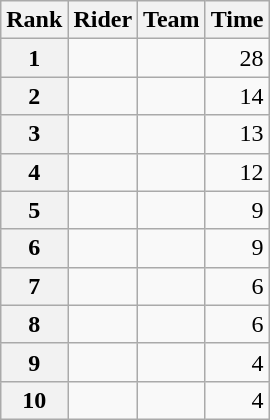<table class="wikitable" margin-bottom:0;">
<tr>
<th scope="col">Rank</th>
<th scope="col">Rider</th>
<th scope="col">Team</th>
<th scope="col">Time</th>
</tr>
<tr>
<th scope="row">1</th>
<td> </td>
<td></td>
<td align="right">28</td>
</tr>
<tr>
<th scope="row">2</th>
<td></td>
<td></td>
<td align="right">14</td>
</tr>
<tr>
<th scope="row">3</th>
<td></td>
<td></td>
<td align="right">13</td>
</tr>
<tr>
<th scope="row">4</th>
<td></td>
<td></td>
<td align="right">12</td>
</tr>
<tr>
<th scope="row">5</th>
<td></td>
<td></td>
<td align="right">9</td>
</tr>
<tr>
<th scope="row">6</th>
<td></td>
<td></td>
<td align="right">9</td>
</tr>
<tr>
<th scope="row">7</th>
<td></td>
<td></td>
<td align="right">6</td>
</tr>
<tr>
<th scope="row">8</th>
<td></td>
<td></td>
<td align="right">6</td>
</tr>
<tr>
<th scope="row">9</th>
<td></td>
<td></td>
<td align="right">4</td>
</tr>
<tr>
<th scope="row">10</th>
<td></td>
<td></td>
<td align="right">4</td>
</tr>
</table>
